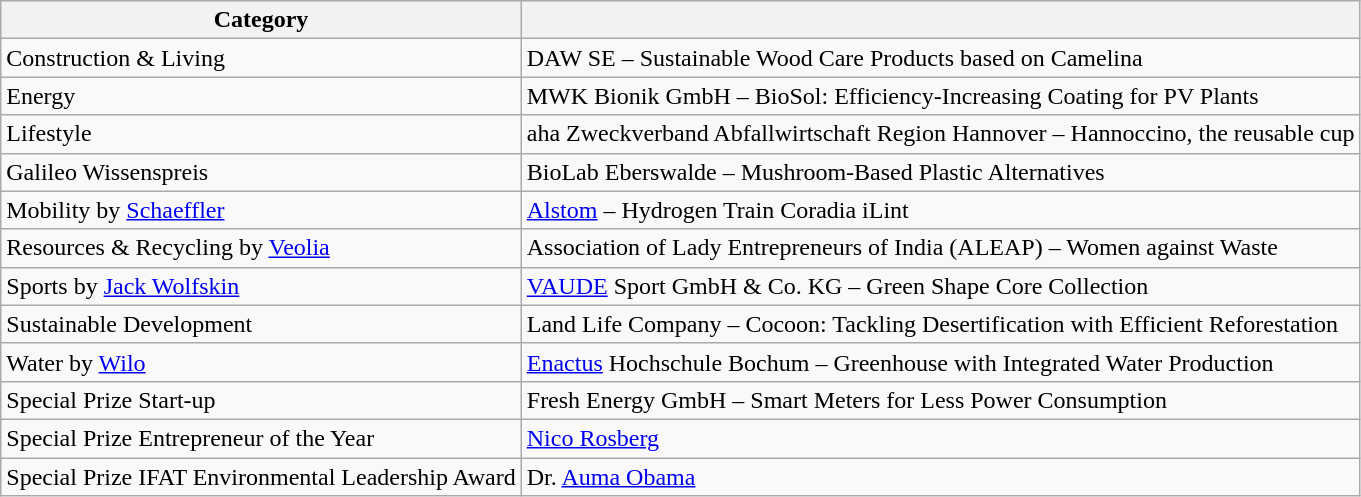<table class="wikitable">
<tr>
<th>Category</th>
<th></th>
</tr>
<tr>
<td>Construction & Living</td>
<td>DAW SE – Sustainable Wood Care Products based on Camelina</td>
</tr>
<tr>
<td>Energy</td>
<td>MWK Bionik GmbH – BioSol: Efficiency-Increasing Coating for PV Plants</td>
</tr>
<tr>
<td>Lifestyle</td>
<td>aha Zweckverband Abfallwirtschaft Region Hannover – Hannoccino, the reusable cup</td>
</tr>
<tr>
<td>Galileo Wissenspreis</td>
<td>BioLab Eberswalde – Mushroom-Based Plastic Alternatives</td>
</tr>
<tr>
<td>Mobility by <a href='#'>Schaeffler</a></td>
<td><a href='#'>Alstom</a> – Hydrogen Train Coradia iLint</td>
</tr>
<tr>
<td>Resources & Recycling by <a href='#'>Veolia</a></td>
<td>Association of Lady Entrepreneurs of India (ALEAP) – Women against Waste</td>
</tr>
<tr>
<td>Sports by <a href='#'>Jack Wolfskin</a></td>
<td><a href='#'>VAUDE</a> Sport GmbH & Co. KG – Green Shape Core Collection</td>
</tr>
<tr>
<td>Sustainable Development</td>
<td>Land Life Company – Cocoon: Tackling Desertification with Efficient Reforestation</td>
</tr>
<tr>
<td>Water by <a href='#'>Wilo</a></td>
<td><a href='#'>Enactus</a> Hochschule Bochum – Greenhouse with Integrated Water Production</td>
</tr>
<tr>
<td>Special Prize Start-up</td>
<td>Fresh Energy GmbH – Smart Meters for Less Power Consumption</td>
</tr>
<tr>
<td>Special Prize Entrepreneur of the Year</td>
<td><a href='#'>Nico Rosberg</a></td>
</tr>
<tr>
<td>Special Prize IFAT Environmental Leadership Award</td>
<td>Dr. <a href='#'>Auma Obama</a></td>
</tr>
</table>
